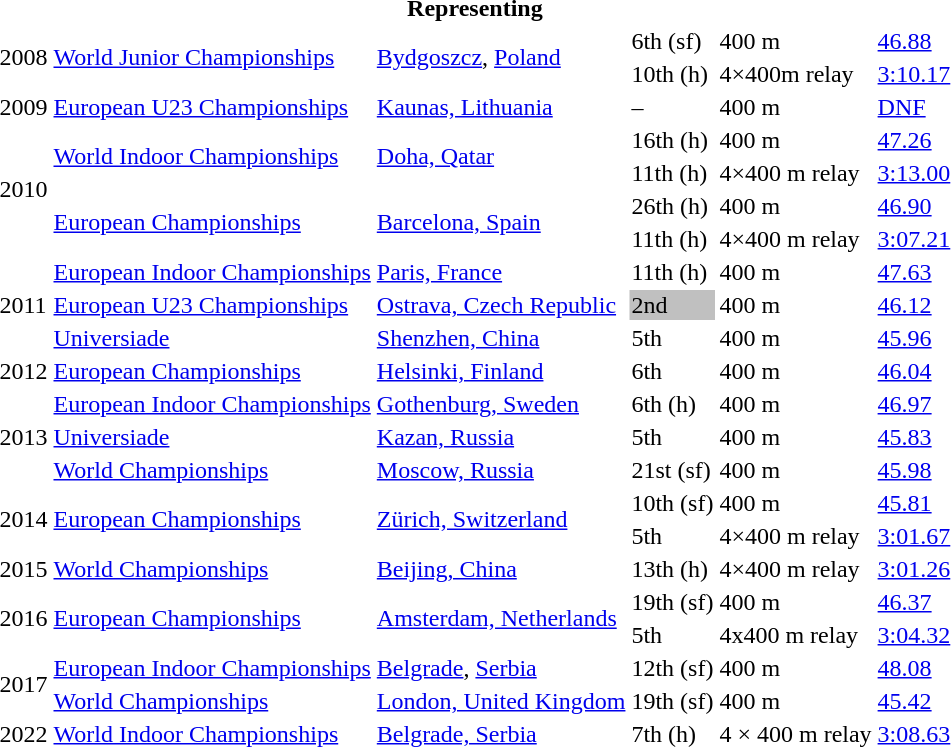<table>
<tr>
<th colspan="6">Representing </th>
</tr>
<tr>
<td rowspan=2>2008</td>
<td rowspan=2><a href='#'>World Junior Championships</a></td>
<td rowspan=2><a href='#'>Bydgoszcz</a>, <a href='#'>Poland</a></td>
<td>6th (sf)</td>
<td>400 m</td>
<td><a href='#'>46.88</a></td>
</tr>
<tr>
<td>10th (h)</td>
<td>4×400m relay</td>
<td><a href='#'>3:10.17</a></td>
</tr>
<tr>
<td>2009</td>
<td><a href='#'>European U23 Championships</a></td>
<td><a href='#'>Kaunas, Lithuania</a></td>
<td>–</td>
<td>400 m</td>
<td><a href='#'>DNF</a></td>
</tr>
<tr>
<td rowspan=4>2010</td>
<td rowspan=2><a href='#'>World Indoor Championships</a></td>
<td rowspan=2><a href='#'>Doha, Qatar</a></td>
<td>16th (h)</td>
<td>400 m</td>
<td><a href='#'>47.26</a></td>
</tr>
<tr>
<td>11th (h)</td>
<td>4×400 m relay</td>
<td><a href='#'>3:13.00</a></td>
</tr>
<tr>
<td rowspan=2><a href='#'>European Championships</a></td>
<td rowspan=2><a href='#'>Barcelona, Spain</a></td>
<td>26th (h)</td>
<td>400 m</td>
<td><a href='#'>46.90</a></td>
</tr>
<tr>
<td>11th (h)</td>
<td>4×400 m relay</td>
<td><a href='#'>3:07.21</a></td>
</tr>
<tr>
<td rowspan=3>2011</td>
<td><a href='#'>European Indoor Championships</a></td>
<td><a href='#'>Paris, France</a></td>
<td>11th (h)</td>
<td>400 m</td>
<td><a href='#'>47.63</a></td>
</tr>
<tr>
<td><a href='#'>European U23 Championships</a></td>
<td><a href='#'>Ostrava, Czech Republic</a></td>
<td bgcolor=silver>2nd</td>
<td>400 m</td>
<td><a href='#'>46.12</a></td>
</tr>
<tr>
<td><a href='#'>Universiade</a></td>
<td><a href='#'>Shenzhen, China</a></td>
<td>5th</td>
<td>400 m</td>
<td><a href='#'>45.96</a></td>
</tr>
<tr>
<td>2012</td>
<td><a href='#'>European Championships</a></td>
<td><a href='#'>Helsinki, Finland</a></td>
<td>6th</td>
<td>400 m</td>
<td><a href='#'>46.04</a></td>
</tr>
<tr>
<td rowspan=3>2013</td>
<td><a href='#'>European Indoor Championships</a></td>
<td><a href='#'>Gothenburg, Sweden</a></td>
<td>6th (h)</td>
<td>400 m</td>
<td><a href='#'>46.97</a></td>
</tr>
<tr>
<td><a href='#'>Universiade</a></td>
<td><a href='#'>Kazan, Russia</a></td>
<td>5th</td>
<td>400 m</td>
<td><a href='#'>45.83</a></td>
</tr>
<tr>
<td><a href='#'>World Championships</a></td>
<td><a href='#'>Moscow, Russia</a></td>
<td>21st (sf)</td>
<td>400 m</td>
<td><a href='#'>45.98</a></td>
</tr>
<tr>
<td rowspan=2>2014</td>
<td rowspan=2><a href='#'>European Championships</a></td>
<td rowspan=2><a href='#'>Zürich, Switzerland</a></td>
<td>10th (sf)</td>
<td>400 m</td>
<td><a href='#'>45.81</a></td>
</tr>
<tr>
<td>5th</td>
<td>4×400 m relay</td>
<td><a href='#'>3:01.67</a></td>
</tr>
<tr>
<td>2015</td>
<td><a href='#'>World Championships</a></td>
<td><a href='#'>Beijing, China</a></td>
<td>13th (h)</td>
<td>4×400 m relay</td>
<td><a href='#'>3:01.26</a></td>
</tr>
<tr>
<td rowspan=2>2016</td>
<td rowspan=2><a href='#'>European Championships</a></td>
<td rowspan=2><a href='#'>Amsterdam, Netherlands</a></td>
<td>19th (sf)</td>
<td>400 m</td>
<td><a href='#'>46.37</a></td>
</tr>
<tr>
<td>5th</td>
<td>4x400 m relay</td>
<td><a href='#'>3:04.32</a></td>
</tr>
<tr>
<td rowspan=2>2017</td>
<td><a href='#'>European Indoor Championships</a></td>
<td><a href='#'>Belgrade</a>, <a href='#'>Serbia</a></td>
<td>12th (sf)</td>
<td>400 m</td>
<td><a href='#'>48.08</a></td>
</tr>
<tr>
<td><a href='#'>World Championships</a></td>
<td><a href='#'>London, United Kingdom</a></td>
<td>19th (sf)</td>
<td>400 m</td>
<td><a href='#'>45.42</a></td>
</tr>
<tr>
<td>2022</td>
<td><a href='#'>World Indoor Championships</a></td>
<td><a href='#'>Belgrade, Serbia</a></td>
<td>7th (h)</td>
<td>4 × 400 m relay</td>
<td><a href='#'>3:08.63</a></td>
</tr>
</table>
